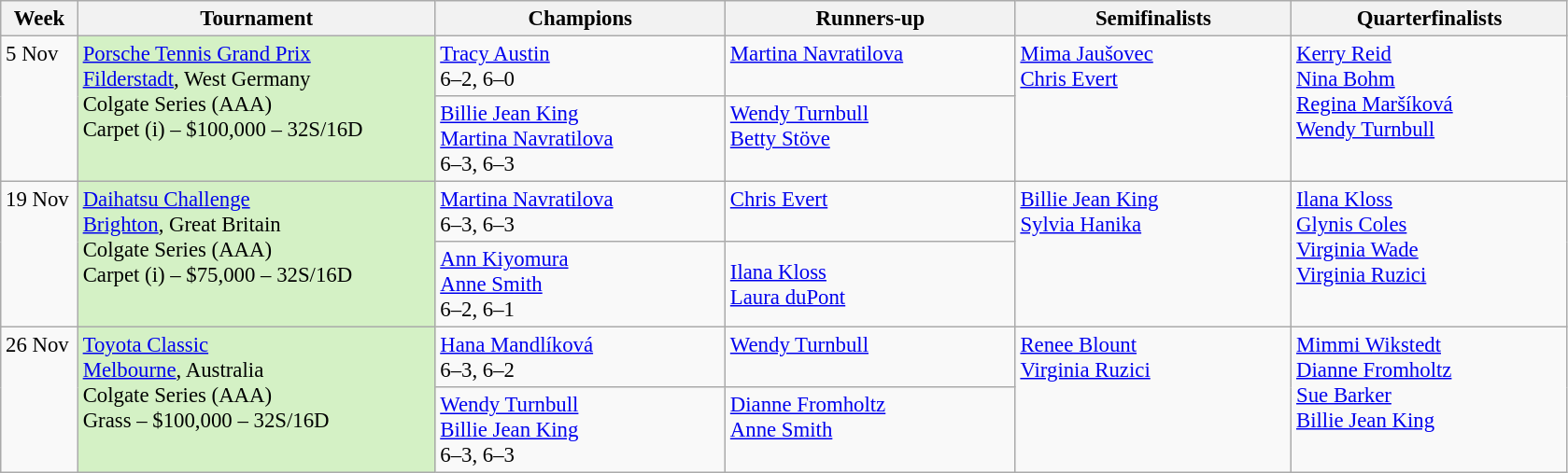<table class=wikitable style=font-size:95%>
<tr>
<th style="width:48px;">Week</th>
<th style="width:248px;">Tournament</th>
<th style="width:200px;">Champions</th>
<th style="width:200px;">Runners-up</th>
<th style="width:190px;">Semifinalists</th>
<th style="width:190px;">Quarterfinalists</th>
</tr>
<tr valign=top>
<td rowspan=2>5 Nov</td>
<td style="background:#D4F1C5;" rowspan="2"><a href='#'>Porsche Tennis Grand Prix</a><br> <a href='#'>Filderstadt</a>, West Germany<br>Colgate Series (AAA)<br>Carpet (i) – $100,000 – 32S/16D</td>
<td> <a href='#'>Tracy Austin</a><br> 6–2, 6–0</td>
<td> <a href='#'>Martina Navratilova</a></td>
<td rowspan=2> <a href='#'>Mima Jaušovec</a><br> <a href='#'>Chris Evert</a></td>
<td rowspan=2> <a href='#'>Kerry Reid</a><br> <a href='#'>Nina Bohm</a><br> <a href='#'>Regina Maršíková</a><br> <a href='#'>Wendy Turnbull</a></td>
</tr>
<tr valign=top>
<td> <a href='#'>Billie Jean King</a><br>  <a href='#'>Martina Navratilova</a><br> 6–3, 6–3</td>
<td> <a href='#'>Wendy Turnbull</a><br>  <a href='#'>Betty Stöve</a></td>
</tr>
<tr valign=top>
<td rowspan=2>19 Nov</td>
<td style="background:#D4F1C5;" rowspan="2"><a href='#'>Daihatsu Challenge</a><br> <a href='#'>Brighton</a>, Great Britain <br>Colgate Series (AAA)<br>Carpet (i) – $75,000 – 32S/16D</td>
<td> <a href='#'>Martina Navratilova</a><br> 6–3, 6–3</td>
<td> <a href='#'>Chris Evert</a></td>
<td rowspan=2> <a href='#'>Billie Jean King</a><br> <a href='#'>Sylvia Hanika</a></td>
<td rowspan=2> <a href='#'>Ilana Kloss</a><br> <a href='#'>Glynis Coles</a><br> <a href='#'>Virginia Wade</a><br> <a href='#'>Virginia Ruzici</a></td>
</tr>
<tr valign=toph>
<td> <a href='#'>Ann Kiyomura</a><br>  <a href='#'>Anne Smith</a><br> 6–2, 6–1</td>
<td> <a href='#'>Ilana Kloss</a> <br>  <a href='#'>Laura duPont</a></td>
</tr>
<tr valign=top>
<td rowspan=2>26 Nov</td>
<td style="background:#D4F1C5;" rowspan="2"><a href='#'>Toyota Classic</a><br><a href='#'>Melbourne</a>, Australia <br>Colgate Series (AAA)<br>Grass – $100,000 – 32S/16D</td>
<td> <a href='#'>Hana Mandlíková</a><br> 6–3, 6–2</td>
<td> <a href='#'>Wendy Turnbull</a></td>
<td rowspan=2> <a href='#'>Renee Blount</a><br> <a href='#'>Virginia Ruzici</a></td>
<td rowspan=2> <a href='#'>Mimmi Wikstedt</a><br>  <a href='#'>Dianne Fromholtz</a><br>  <a href='#'>Sue Barker</a><br> <a href='#'>Billie Jean King</a></td>
</tr>
<tr valign=top>
<td> <a href='#'>Wendy Turnbull</a> <br>  <a href='#'>Billie Jean King</a><br>6–3, 6–3</td>
<td> <a href='#'>Dianne Fromholtz</a> <br>  <a href='#'>Anne Smith</a></td>
</tr>
</table>
